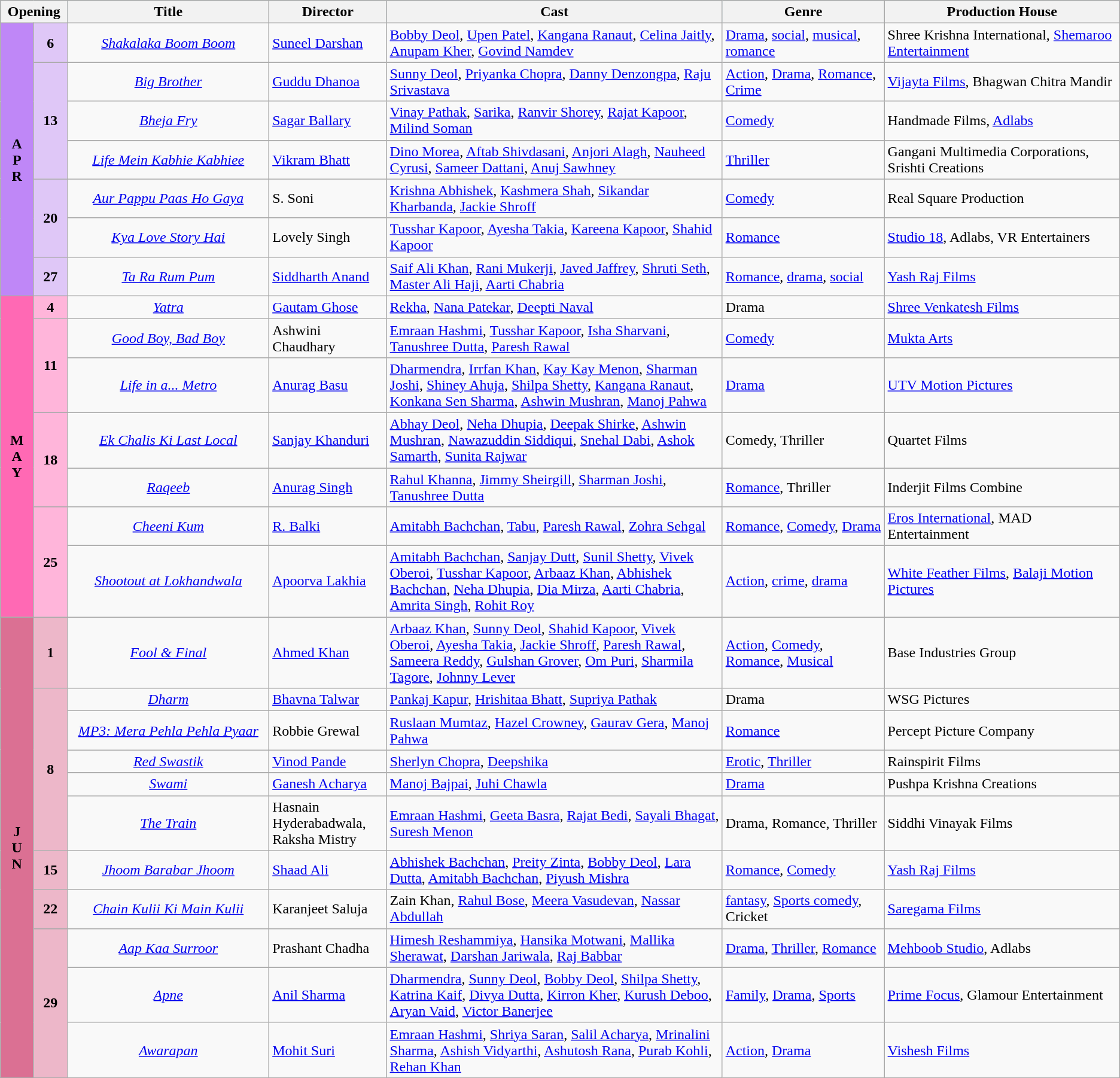<table class="wikitable">
<tr style="background:#b0e0e6;text-align:center;">
<th colspan="2" style="width:6%;"><strong>Opening</strong></th>
<th style="width:18%;"><strong>Title</strong></th>
<th style="width:10.5%;"><strong>Director</strong></th>
<th style="width:30%;"><strong>Cast</strong></th>
<th>Genre</th>
<th>Production House</th>
</tr>
<tr>
<td rowspan="7" style="text-align:center; background:#bf87f7;"><strong>A<br>P<br>R</strong></td>
<td rowspan="1" style="text-align:center; background:#dfc7f7; textcolor:#000;"><strong>6</strong></td>
<td style="text-align:center;"><em><a href='#'>Shakalaka Boom Boom</a></em></td>
<td><a href='#'>Suneel Darshan</a></td>
<td><a href='#'>Bobby Deol</a>, <a href='#'>Upen Patel</a>, <a href='#'>Kangana Ranaut</a>, <a href='#'>Celina Jaitly</a>, <a href='#'>Anupam Kher</a>, <a href='#'>Govind Namdev</a></td>
<td><a href='#'>Drama</a>, <a href='#'>social</a>, <a href='#'>musical</a>, <a href='#'>romance</a></td>
<td>Shree Krishna International, <a href='#'>Shemaroo Entertainment</a></td>
</tr>
<tr>
<td rowspan="3" style="text-align:center; background:#dfc7f7;"><strong>13</strong></td>
<td style="text-align:center;"><em><a href='#'>Big Brother</a></em></td>
<td><a href='#'>Guddu Dhanoa</a></td>
<td><a href='#'>Sunny Deol</a>, <a href='#'>Priyanka Chopra</a>, <a href='#'>Danny Denzongpa</a>, <a href='#'>Raju Srivastava</a></td>
<td><a href='#'>Action</a>, <a href='#'>Drama</a>, <a href='#'>Romance</a>, <a href='#'>Crime</a></td>
<td><a href='#'>Vijayta Films</a>, Bhagwan Chitra Mandir</td>
</tr>
<tr>
<td style="text-align:center;"><em><a href='#'>Bheja Fry</a></em></td>
<td><a href='#'>Sagar Ballary</a></td>
<td><a href='#'>Vinay Pathak</a>, <a href='#'>Sarika</a>, <a href='#'>Ranvir Shorey</a>, <a href='#'>Rajat Kapoor</a>, <a href='#'>Milind Soman</a></td>
<td><a href='#'>Comedy</a></td>
<td>Handmade Films, <a href='#'>Adlabs</a></td>
</tr>
<tr>
<td style="text-align:center;"><em><a href='#'>Life Mein Kabhie Kabhiee</a></em></td>
<td><a href='#'>Vikram Bhatt</a></td>
<td><a href='#'>Dino Morea</a>, <a href='#'>Aftab Shivdasani</a>, <a href='#'>Anjori Alagh</a>, <a href='#'>Nauheed Cyrusi</a>, <a href='#'>Sameer Dattani</a>, <a href='#'>Anuj Sawhney</a></td>
<td><a href='#'>Thriller</a></td>
<td>Gangani Multimedia Corporations, Srishti Creations</td>
</tr>
<tr>
<td rowspan="2" style="text-align:center; background:#dfc7f7;"><strong>20</strong></td>
<td style="text-align:center;"><em><a href='#'>Aur Pappu Paas Ho Gaya</a></em></td>
<td>S. Soni</td>
<td><a href='#'>Krishna Abhishek</a>, <a href='#'>Kashmera Shah</a>, <a href='#'>Sikandar Kharbanda</a>, <a href='#'>Jackie Shroff</a></td>
<td><a href='#'>Comedy</a></td>
<td>Real Square Production</td>
</tr>
<tr>
<td style="text-align:center;"><em><a href='#'>Kya Love Story Hai</a></em></td>
<td>Lovely Singh</td>
<td><a href='#'>Tusshar Kapoor</a>, <a href='#'>Ayesha Takia</a>, <a href='#'>Kareena Kapoor</a>, <a href='#'>Shahid Kapoor</a></td>
<td><a href='#'>Romance</a></td>
<td><a href='#'>Studio 18</a>, Adlabs, VR Entertainers</td>
</tr>
<tr>
<td rowspan="1" style="text-align:center; background:#dfc7f7;"><strong>27</strong></td>
<td style="text-align:center;"><em><a href='#'>Ta Ra Rum Pum</a></em></td>
<td><a href='#'>Siddharth Anand</a></td>
<td><a href='#'>Saif Ali Khan</a>, <a href='#'>Rani Mukerji</a>, <a href='#'>Javed Jaffrey</a>, <a href='#'>Shruti Seth</a>, <a href='#'>Master Ali Haji</a>, <a href='#'>Aarti Chabria</a></td>
<td><a href='#'>Romance</a>, <a href='#'>drama</a>, <a href='#'>social</a></td>
<td><a href='#'>Yash Raj Films</a></td>
</tr>
<tr>
<td rowspan="7" style="text-align:center; background:hotPink;"><strong>M<br>A<br>Y</strong></td>
<td rowspan="1" style="text-align:center; background:#ffb5da;"><strong>4</strong></td>
<td style="text-align:center;"><em><a href='#'>Yatra</a></em></td>
<td><a href='#'>Gautam Ghose</a></td>
<td><a href='#'>Rekha</a>, <a href='#'>Nana Patekar</a>, <a href='#'>Deepti Naval</a></td>
<td>Drama</td>
<td><a href='#'>Shree Venkatesh Films</a></td>
</tr>
<tr>
<td rowspan="2" style="text-align:center; background:#ffb5da;"><strong>11</strong></td>
<td style="text-align:center;"><em><a href='#'>Good Boy, Bad Boy</a></em></td>
<td>Ashwini Chaudhary</td>
<td><a href='#'>Emraan Hashmi</a>, <a href='#'>Tusshar Kapoor</a>, <a href='#'>Isha Sharvani</a>, <a href='#'>Tanushree Dutta</a>, <a href='#'>Paresh Rawal</a></td>
<td><a href='#'>Comedy</a></td>
<td><a href='#'>Mukta Arts</a></td>
</tr>
<tr>
<td style="text-align:center;"><em><a href='#'>Life in a... Metro</a></em></td>
<td><a href='#'>Anurag Basu</a></td>
<td><a href='#'>Dharmendra</a>, <a href='#'>Irrfan Khan</a>, <a href='#'>Kay Kay Menon</a>, <a href='#'>Sharman Joshi</a>, <a href='#'>Shiney Ahuja</a>, <a href='#'>Shilpa Shetty</a>, <a href='#'>Kangana Ranaut</a>, <a href='#'>Konkana Sen Sharma</a>, <a href='#'>Ashwin Mushran</a>, <a href='#'>Manoj Pahwa</a></td>
<td><a href='#'>Drama</a></td>
<td><a href='#'>UTV Motion Pictures</a></td>
</tr>
<tr>
<td rowspan="2" style="text-align:center; textcolor:#000; background:#ffb5da;"><strong>18</strong></td>
<td style="text-align:center;"><em><a href='#'>Ek Chalis Ki Last Local</a></em></td>
<td><a href='#'>Sanjay Khanduri</a></td>
<td><a href='#'>Abhay Deol</a>, <a href='#'>Neha Dhupia</a>, <a href='#'>Deepak Shirke</a>, <a href='#'>Ashwin Mushran</a>, <a href='#'>Nawazuddin Siddiqui</a>, <a href='#'>Snehal Dabi</a>, <a href='#'>Ashok Samarth</a>, <a href='#'>Sunita Rajwar</a></td>
<td>Comedy, Thriller</td>
<td>Quartet Films</td>
</tr>
<tr>
<td style="text-align:center;"><em><a href='#'>Raqeeb</a></em></td>
<td><a href='#'>Anurag Singh</a></td>
<td><a href='#'>Rahul Khanna</a>, <a href='#'>Jimmy Sheirgill</a>, <a href='#'>Sharman Joshi</a>, <a href='#'>Tanushree Dutta</a></td>
<td><a href='#'>Romance</a>, Thriller</td>
<td>Inderjit Films Combine</td>
</tr>
<tr>
<td rowspan="2" style="text-align:center; textcolor:#000; background: #ffb5da;"><strong>25</strong></td>
<td style="text-align:center;"><em><a href='#'>Cheeni Kum</a></em></td>
<td><a href='#'>R. Balki</a></td>
<td><a href='#'>Amitabh Bachchan</a>, <a href='#'>Tabu</a>, <a href='#'>Paresh Rawal</a>, <a href='#'>Zohra Sehgal</a></td>
<td><a href='#'>Romance</a>, <a href='#'>Comedy</a>, <a href='#'>Drama</a></td>
<td><a href='#'>Eros International</a>, MAD Entertainment</td>
</tr>
<tr>
<td style="text-align:center;"><em><a href='#'>Shootout at Lokhandwala</a></em></td>
<td><a href='#'>Apoorva Lakhia</a></td>
<td><a href='#'>Amitabh Bachchan</a>, <a href='#'>Sanjay Dutt</a>, <a href='#'>Sunil Shetty</a>, <a href='#'>Vivek Oberoi</a>, <a href='#'>Tusshar Kapoor</a>, <a href='#'>Arbaaz Khan</a>, <a href='#'>Abhishek Bachchan</a>, <a href='#'>Neha Dhupia</a>, <a href='#'>Dia Mirza</a>, <a href='#'>Aarti Chabria</a>, <a href='#'>Amrita Singh</a>, <a href='#'>Rohit Roy</a></td>
<td><a href='#'>Action</a>, <a href='#'>crime</a>, <a href='#'>drama</a></td>
<td><a href='#'>White Feather Films</a>, <a href='#'>Balaji Motion Pictures</a></td>
</tr>
<tr>
<td rowspan="11" style="text-align:center; background:#db7093; textcolor:#000;"><strong>J<br>U<br>N</strong></td>
<td rowspan="1" style="text-align:center; background:#edb7c9;"><strong>1</strong></td>
<td style="text-align:center;"><em><a href='#'>Fool & Final</a></em></td>
<td><a href='#'>Ahmed Khan</a></td>
<td><a href='#'>Arbaaz Khan</a>, <a href='#'>Sunny Deol</a>, <a href='#'>Shahid Kapoor</a>, <a href='#'>Vivek Oberoi</a>,  <a href='#'>Ayesha Takia</a>, <a href='#'>Jackie Shroff</a>, <a href='#'>Paresh Rawal</a>, <a href='#'>Sameera Reddy</a>, <a href='#'>Gulshan Grover</a>, <a href='#'>Om Puri</a>, <a href='#'>Sharmila Tagore</a>, <a href='#'>Johnny Lever</a></td>
<td><a href='#'>Action</a>, <a href='#'>Comedy</a>, <a href='#'>Romance</a>, <a href='#'>Musical</a></td>
<td>Base Industries Group</td>
</tr>
<tr>
<td rowspan="5" style="text-align:center; background:#edb7c9;"><strong>8</strong></td>
<td style="text-align:center;"><em><a href='#'>Dharm</a></em></td>
<td><a href='#'>Bhavna Talwar</a></td>
<td><a href='#'>Pankaj Kapur</a>, <a href='#'>Hrishitaa Bhatt</a>, <a href='#'>Supriya Pathak</a></td>
<td>Drama</td>
<td>WSG Pictures</td>
</tr>
<tr>
<td style="text-align:center;"><em><a href='#'>MP3: Mera Pehla Pehla Pyaar</a></em></td>
<td>Robbie Grewal</td>
<td><a href='#'>Ruslaan Mumtaz</a>, <a href='#'>Hazel Crowney</a>, <a href='#'>Gaurav Gera</a>, <a href='#'>Manoj Pahwa</a></td>
<td><a href='#'>Romance</a></td>
<td>Percept Picture Company</td>
</tr>
<tr>
<td style="text-align:center;"><em><a href='#'>Red Swastik</a></em></td>
<td><a href='#'>Vinod Pande</a></td>
<td><a href='#'>Sherlyn Chopra</a>, <a href='#'>Deepshika</a></td>
<td><a href='#'>Erotic</a>, <a href='#'>Thriller</a></td>
<td>Rainspirit Films</td>
</tr>
<tr>
<td style="text-align:center;"><em><a href='#'>Swami</a></em></td>
<td><a href='#'>Ganesh Acharya</a></td>
<td><a href='#'>Manoj Bajpai</a>, <a href='#'>Juhi Chawla</a></td>
<td><a href='#'>Drama</a></td>
<td>Pushpa Krishna Creations</td>
</tr>
<tr>
<td style="text-align:center;"><em><a href='#'>The Train</a></em></td>
<td>Hasnain Hyderabadwala, Raksha Mistry</td>
<td><a href='#'>Emraan Hashmi</a>, <a href='#'>Geeta Basra</a>, <a href='#'>Rajat Bedi</a>, <a href='#'>Sayali Bhagat</a>, <a href='#'>Suresh Menon</a></td>
<td>Drama, Romance, Thriller</td>
<td>Siddhi Vinayak Films</td>
</tr>
<tr>
<td rowspan="1" style="text-align:center;background:#edb7c9;"><strong>15</strong></td>
<td style="text-align:center;"><em><a href='#'>Jhoom Barabar Jhoom</a></em></td>
<td><a href='#'>Shaad Ali</a></td>
<td><a href='#'>Abhishek Bachchan</a>, <a href='#'>Preity Zinta</a>, <a href='#'>Bobby Deol</a>, <a href='#'>Lara Dutta</a>, <a href='#'>Amitabh Bachchan</a>, <a href='#'>Piyush Mishra</a></td>
<td><a href='#'>Romance</a>, <a href='#'>Comedy</a></td>
<td><a href='#'>Yash Raj Films</a></td>
</tr>
<tr>
<td rowspan="1" style="text-align:center;background:#edb7c9;"><strong>22</strong></td>
<td style="text-align:center;"><em><a href='#'>Chain Kulii Ki Main Kulii</a></em></td>
<td>Karanjeet Saluja</td>
<td>Zain Khan, <a href='#'>Rahul Bose</a>, <a href='#'>Meera Vasudevan</a>, <a href='#'>Nassar Abdullah</a></td>
<td><a href='#'>fantasy</a>, <a href='#'>Sports comedy</a>, Cricket</td>
<td><a href='#'>Saregama Films</a></td>
</tr>
<tr>
<td rowspan="3" style="text-align:center;background:#edb7c9;"><strong>29</strong></td>
<td style="text-align:center;"><em><a href='#'>Aap Kaa Surroor</a></em></td>
<td>Prashant Chadha</td>
<td><a href='#'>Himesh Reshammiya</a>, <a href='#'>Hansika Motwani</a>, <a href='#'>Mallika Sherawat</a>, <a href='#'>Darshan Jariwala</a>, <a href='#'>Raj Babbar</a></td>
<td><a href='#'>Drama</a>, <a href='#'>Thriller</a>, <a href='#'>Romance</a></td>
<td><a href='#'>Mehboob Studio</a>, Adlabs</td>
</tr>
<tr>
<td style="text-align:center;"><em><a href='#'>Apne</a></em></td>
<td><a href='#'>Anil Sharma</a></td>
<td><a href='#'>Dharmendra</a>, <a href='#'>Sunny Deol</a>, <a href='#'>Bobby Deol</a>, <a href='#'>Shilpa Shetty</a>, <a href='#'>Katrina Kaif</a>, <a href='#'>Divya Dutta</a>, <a href='#'>Kirron Kher</a>, <a href='#'>Kurush Deboo</a>, <a href='#'>Aryan Vaid</a>, <a href='#'>Victor Banerjee</a></td>
<td><a href='#'>Family</a>, <a href='#'>Drama</a>, <a href='#'>Sports</a></td>
<td><a href='#'>Prime Focus</a>, Glamour Entertainment</td>
</tr>
<tr>
<td style="text-align:center;"><em><a href='#'>Awarapan</a></em></td>
<td><a href='#'>Mohit Suri</a></td>
<td><a href='#'>Emraan Hashmi</a>, <a href='#'>Shriya Saran</a>, <a href='#'>Salil Acharya</a>, <a href='#'>Mrinalini Sharma</a>, <a href='#'>Ashish Vidyarthi</a>, <a href='#'>Ashutosh Rana</a>, <a href='#'>Purab Kohli</a>, <a href='#'>Rehan Khan</a></td>
<td><a href='#'>Action</a>, <a href='#'>Drama</a></td>
<td><a href='#'>Vishesh Films</a></td>
</tr>
</table>
